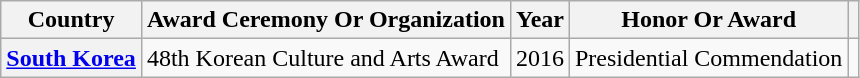<table class="wikitable plainrowheaders sortable" style="margin-right: 0;">
<tr>
<th scope="col">Country</th>
<th scope="col">Award Ceremony Or Organization</th>
<th scope="col">Year</th>
<th scope="col">Honor Or Award</th>
<th scope="col" class="unsortable"></th>
</tr>
<tr>
<th scope="row" rowspan="1"><a href='#'>South Korea</a></th>
<td>48th Korean Culture and Arts Award</td>
<td Style="text-align:center">2016</td>
<td>Presidential Commendation</td>
<td></td>
</tr>
</table>
